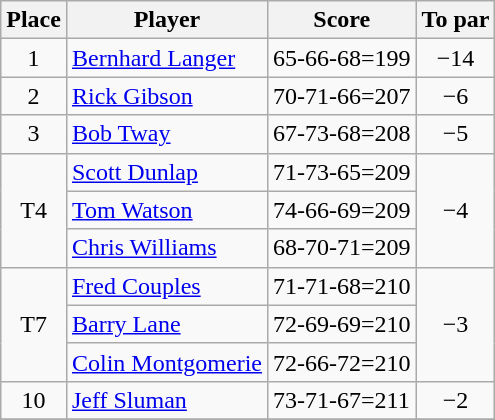<table class="wikitable">
<tr>
<th>Place</th>
<th>Player</th>
<th>Score</th>
<th>To par</th>
</tr>
<tr>
<td align=center>1</td>
<td> <a href='#'>Bernhard Langer</a></td>
<td>65-66-68=199</td>
<td align=center>−14</td>
</tr>
<tr>
<td align=center>2</td>
<td> <a href='#'>Rick Gibson</a></td>
<td>70-71-66=207</td>
<td align=center>−6</td>
</tr>
<tr>
<td align=center>3</td>
<td> <a href='#'>Bob Tway</a></td>
<td>67-73-68=208</td>
<td align=center>−5</td>
</tr>
<tr>
<td rowspan=3 align=center>T4</td>
<td> <a href='#'>Scott Dunlap</a></td>
<td>71-73-65=209</td>
<td align=center rowspan=3>−4</td>
</tr>
<tr>
<td> <a href='#'>Tom Watson</a></td>
<td>74-66-69=209</td>
</tr>
<tr>
<td> <a href='#'>Chris Williams</a></td>
<td>68-70-71=209</td>
</tr>
<tr>
<td rowspan=3 align=center>T7</td>
<td> <a href='#'>Fred Couples</a></td>
<td>71-71-68=210</td>
<td align=center rowspan=3>−3</td>
</tr>
<tr>
<td> <a href='#'>Barry Lane</a></td>
<td>72-69-69=210</td>
</tr>
<tr>
<td> <a href='#'>Colin Montgomerie</a></td>
<td>72-66-72=210</td>
</tr>
<tr>
<td align=center>10</td>
<td> <a href='#'>Jeff Sluman</a></td>
<td>73-71-67=211</td>
<td align=center>−2</td>
</tr>
<tr>
</tr>
</table>
